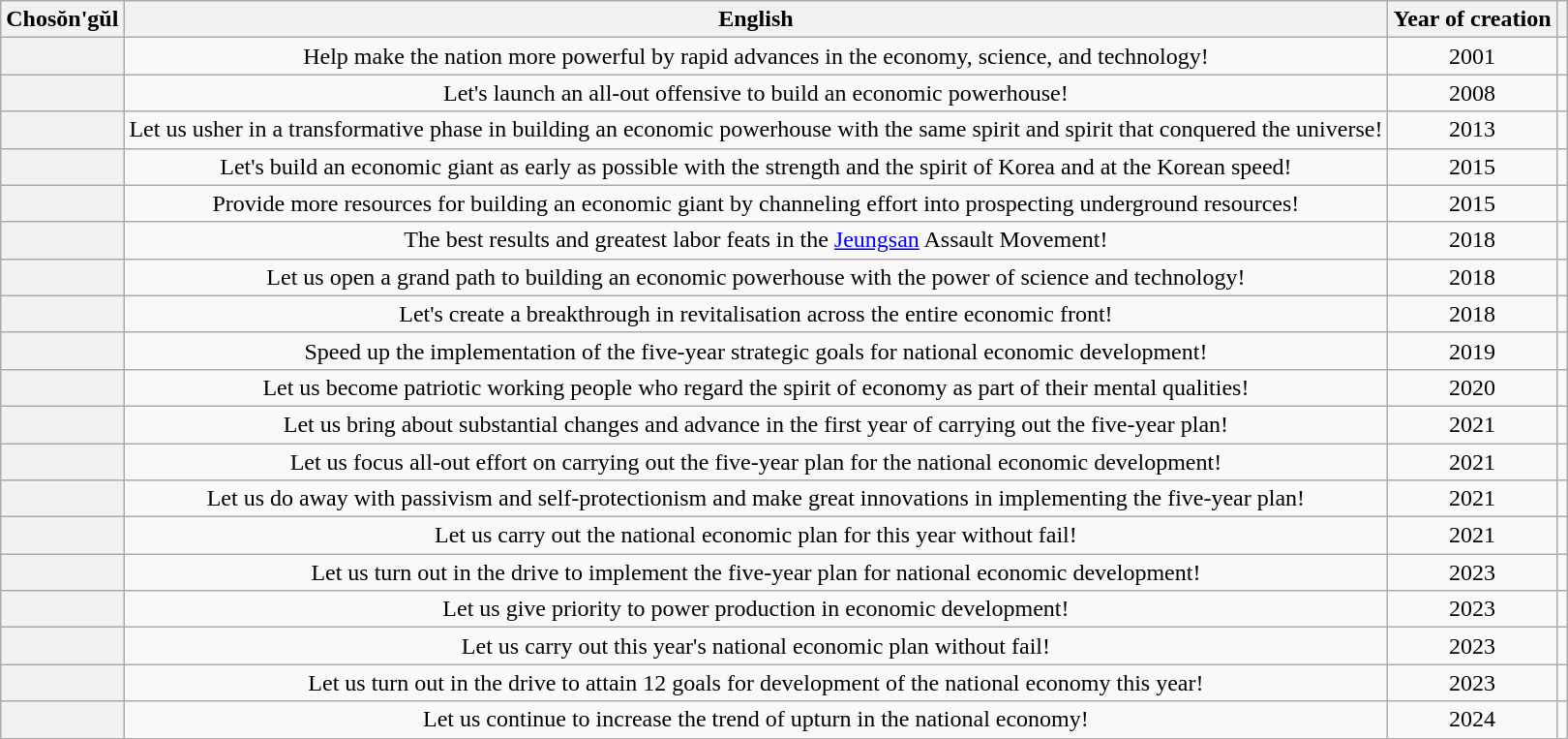<table class="wikitable sortable" style="text-align: center;">
<tr>
<th scope="col">Chosŏn'gŭl</th>
<th scope="col">English</th>
<th scope="col">Year of creation</th>
<th scope="col" class="unsortable"></th>
</tr>
<tr>
<th scope="row"></th>
<td>Help make the nation more powerful by rapid advances in the economy, science, and technology!</td>
<td>2001</td>
<td></td>
</tr>
<tr>
<th scope="row"></th>
<td>Let's launch an all-out offensive to build an economic powerhouse!</td>
<td>2008</td>
<td></td>
</tr>
<tr>
<th scope="row"></th>
<td>Let us usher in a transformative phase in building an economic powerhouse with the same spirit and spirit that conquered the universe!</td>
<td>2013</td>
<td></td>
</tr>
<tr>
<th scope="row"></th>
<td>Let's build an economic giant as early as possible with the strength and the spirit of Korea and at the Korean speed!</td>
<td>2015</td>
<td></td>
</tr>
<tr>
<th scope="row"></th>
<td>Provide more resources for building an economic giant by channeling effort into prospecting underground resources!</td>
<td>2015</td>
<td></td>
</tr>
<tr>
<th scope="row"></th>
<td>The best results and greatest labor feats in the <a href='#'>Jeungsan</a> Assault Movement!</td>
<td>2018</td>
<td></td>
</tr>
<tr>
<th scope="row"></th>
<td>Let us open a grand path to building an economic powerhouse with the power of science and technology!</td>
<td>2018</td>
<td></td>
</tr>
<tr>
<th scope="row"></th>
<td>Let's create a breakthrough in revitalisation across the entire economic front!</td>
<td>2018</td>
<td></td>
</tr>
<tr>
<th scope="row"></th>
<td>Speed up the implementation of the five-year strategic goals for national economic development!</td>
<td>2019</td>
<td></td>
</tr>
<tr>
<th scope="row"></th>
<td>Let us become patriotic working people who regard the spirit of economy as part of their mental qualities!</td>
<td>2020</td>
<td></td>
</tr>
<tr>
<th scope="row"></th>
<td>Let us bring about substantial changes and advance in the first year of carrying out the five-year plan!</td>
<td>2021</td>
<td></td>
</tr>
<tr>
<th scope="row"></th>
<td>Let us focus all-out effort on carrying out the five-year plan for the national economic development!</td>
<td>2021</td>
<td></td>
</tr>
<tr>
<th scope="row"></th>
<td>Let us do away with passivism and self-protectionism and make great innovations in implementing the five-year plan!</td>
<td>2021</td>
<td></td>
</tr>
<tr>
<th scope="row"></th>
<td>Let us carry out the national economic plan for this year without fail!</td>
<td>2021</td>
<td></td>
</tr>
<tr>
<th scope="row"></th>
<td>Let us turn out in the drive to implement the five-year plan for national economic development!</td>
<td>2023</td>
<td></td>
</tr>
<tr>
<th scope="row"></th>
<td>Let us give priority to power production in economic development!</td>
<td>2023</td>
<td></td>
</tr>
<tr>
<th scope="row"></th>
<td>Let us carry out this year's national economic plan without fail!</td>
<td>2023</td>
<td></td>
</tr>
<tr>
<th scope="row"></th>
<td>Let us turn out in the drive to attain 12 goals for development of the national economy this year!</td>
<td>2023</td>
<td></td>
</tr>
<tr>
<th scope="row"></th>
<td>Let us continue to increase the trend of upturn in the national economy!</td>
<td>2024</td>
<td></td>
</tr>
</table>
